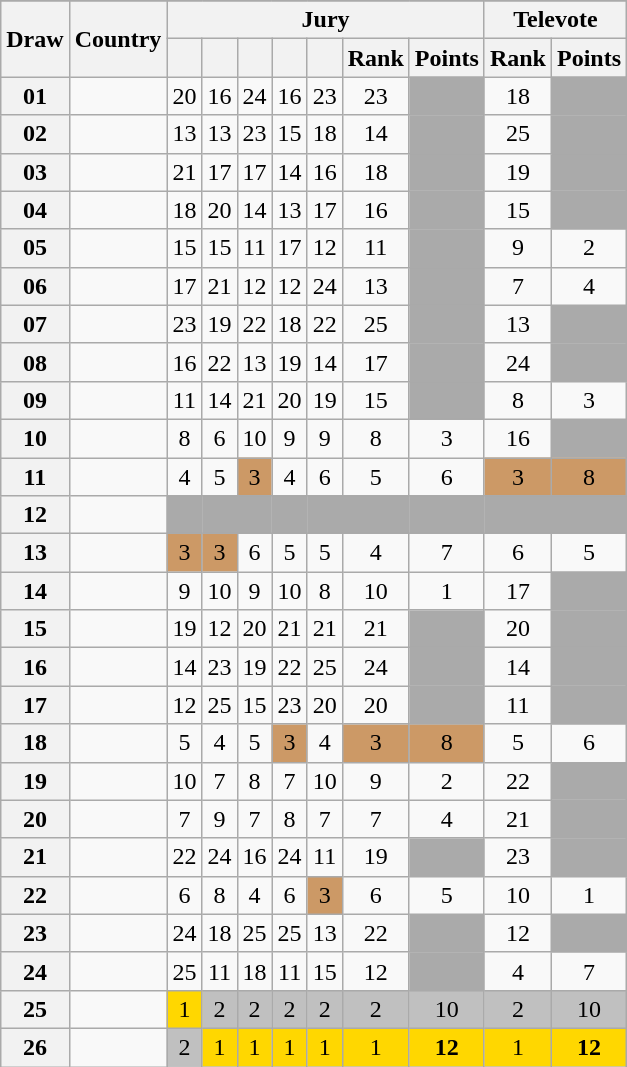<table class="sortable wikitable collapsible plainrowheaders" style="text-align:center;">
<tr>
</tr>
<tr>
<th scope="col" rowspan="2">Draw</th>
<th scope="col" rowspan="2">Country</th>
<th scope="col" colspan="7">Jury</th>
<th scope="col" colspan="2">Televote</th>
</tr>
<tr>
<th scope="col"></th>
<th scope="col"></th>
<th scope="col"></th>
<th scope="col"></th>
<th scope="col"></th>
<th scope="col">Rank</th>
<th scope="col">Points</th>
<th scope="col">Rank</th>
<th scope="col">Points</th>
</tr>
<tr>
<th scope="row" style="text-align:center;">01</th>
<td style="text-align:left;"></td>
<td>20</td>
<td>16</td>
<td>24</td>
<td>16</td>
<td>23</td>
<td>23</td>
<td style="background:#AAAAAA;"></td>
<td>18</td>
<td style="background:#AAAAAA;"></td>
</tr>
<tr>
<th scope="row" style="text-align:center;">02</th>
<td style="text-align:left;"></td>
<td>13</td>
<td>13</td>
<td>23</td>
<td>15</td>
<td>18</td>
<td>14</td>
<td style="background:#AAAAAA;"></td>
<td>25</td>
<td style="background:#AAAAAA;"></td>
</tr>
<tr>
<th scope="row" style="text-align:center;">03</th>
<td style="text-align:left;"></td>
<td>21</td>
<td>17</td>
<td>17</td>
<td>14</td>
<td>16</td>
<td>18</td>
<td style="background:#AAAAAA;"></td>
<td>19</td>
<td style="background:#AAAAAA;"></td>
</tr>
<tr>
<th scope="row" style="text-align:center;">04</th>
<td style="text-align:left;"></td>
<td>18</td>
<td>20</td>
<td>14</td>
<td>13</td>
<td>17</td>
<td>16</td>
<td style="background:#AAAAAA;"></td>
<td>15</td>
<td style="background:#AAAAAA;"></td>
</tr>
<tr>
<th scope="row" style="text-align:center;">05</th>
<td style="text-align:left;"></td>
<td>15</td>
<td>15</td>
<td>11</td>
<td>17</td>
<td>12</td>
<td>11</td>
<td style="background:#AAAAAA;"></td>
<td>9</td>
<td>2</td>
</tr>
<tr>
<th scope="row" style="text-align:center;">06</th>
<td style="text-align:left;"></td>
<td>17</td>
<td>21</td>
<td>12</td>
<td>12</td>
<td>24</td>
<td>13</td>
<td style="background:#AAAAAA;"></td>
<td>7</td>
<td>4</td>
</tr>
<tr>
<th scope="row" style="text-align:center;">07</th>
<td style="text-align:left;"></td>
<td>23</td>
<td>19</td>
<td>22</td>
<td>18</td>
<td>22</td>
<td>25</td>
<td style="background:#AAAAAA;"></td>
<td>13</td>
<td style="background:#AAAAAA;"></td>
</tr>
<tr>
<th scope="row" style="text-align:center;">08</th>
<td style="text-align:left;"></td>
<td>16</td>
<td>22</td>
<td>13</td>
<td>19</td>
<td>14</td>
<td>17</td>
<td style="background:#AAAAAA;"></td>
<td>24</td>
<td style="background:#AAAAAA;"></td>
</tr>
<tr>
<th scope="row" style="text-align:center;">09</th>
<td style="text-align:left;"></td>
<td>11</td>
<td>14</td>
<td>21</td>
<td>20</td>
<td>19</td>
<td>15</td>
<td style="background:#AAAAAA;"></td>
<td>8</td>
<td>3</td>
</tr>
<tr>
<th scope="row" style="text-align:center;">10</th>
<td style="text-align:left;"></td>
<td>8</td>
<td>6</td>
<td>10</td>
<td>9</td>
<td>9</td>
<td>8</td>
<td>3</td>
<td>16</td>
<td style="background:#AAAAAA;"></td>
</tr>
<tr>
<th scope="row" style="text-align:center;">11</th>
<td style="text-align:left;"></td>
<td>4</td>
<td>5</td>
<td style="background:#CC9966;">3</td>
<td>4</td>
<td>6</td>
<td>5</td>
<td>6</td>
<td style="background:#CC9966;">3</td>
<td style="background:#CC9966;">8</td>
</tr>
<tr class="sortbottom">
<th scope="row" style="text-align:center;">12</th>
<td style="text-align:left;"></td>
<td style="background:#AAAAAA;"></td>
<td style="background:#AAAAAA;"></td>
<td style="background:#AAAAAA;"></td>
<td style="background:#AAAAAA;"></td>
<td style="background:#AAAAAA;"></td>
<td style="background:#AAAAAA;"></td>
<td style="background:#AAAAAA;"></td>
<td style="background:#AAAAAA;"></td>
<td style="background:#AAAAAA;"></td>
</tr>
<tr>
<th scope="row" style="text-align:center;">13</th>
<td style="text-align:left;"></td>
<td style="background:#CC9966;">3</td>
<td style="background:#CC9966;">3</td>
<td>6</td>
<td>5</td>
<td>5</td>
<td>4</td>
<td>7</td>
<td>6</td>
<td>5</td>
</tr>
<tr>
<th scope="row" style="text-align:center;">14</th>
<td style="text-align:left;"></td>
<td>9</td>
<td>10</td>
<td>9</td>
<td>10</td>
<td>8</td>
<td>10</td>
<td>1</td>
<td>17</td>
<td style="background:#AAAAAA;"></td>
</tr>
<tr>
<th scope="row" style="text-align:center;">15</th>
<td style="text-align:left;"></td>
<td>19</td>
<td>12</td>
<td>20</td>
<td>21</td>
<td>21</td>
<td>21</td>
<td style="background:#AAAAAA;"></td>
<td>20</td>
<td style="background:#AAAAAA;"></td>
</tr>
<tr>
<th scope="row" style="text-align:center;">16</th>
<td style="text-align:left;"></td>
<td>14</td>
<td>23</td>
<td>19</td>
<td>22</td>
<td>25</td>
<td>24</td>
<td style="background:#AAAAAA;"></td>
<td>14</td>
<td style="background:#AAAAAA;"></td>
</tr>
<tr>
<th scope="row" style="text-align:center;">17</th>
<td style="text-align:left;"></td>
<td>12</td>
<td>25</td>
<td>15</td>
<td>23</td>
<td>20</td>
<td>20</td>
<td style="background:#AAAAAA;"></td>
<td>11</td>
<td style="background:#AAAAAA;"></td>
</tr>
<tr>
<th scope="row" style="text-align:center;">18</th>
<td style="text-align:left;"></td>
<td>5</td>
<td>4</td>
<td>5</td>
<td style="background:#CC9966;">3</td>
<td>4</td>
<td style="background:#CC9966;">3</td>
<td style="background:#CC9966;">8</td>
<td>5</td>
<td>6</td>
</tr>
<tr>
<th scope="row" style="text-align:center;">19</th>
<td style="text-align:left;"></td>
<td>10</td>
<td>7</td>
<td>8</td>
<td>7</td>
<td>10</td>
<td>9</td>
<td>2</td>
<td>22</td>
<td style="background:#AAAAAA;"></td>
</tr>
<tr>
<th scope="row" style="text-align:center;">20</th>
<td style="text-align:left;"></td>
<td>7</td>
<td>9</td>
<td>7</td>
<td>8</td>
<td>7</td>
<td>7</td>
<td>4</td>
<td>21</td>
<td style="background:#AAAAAA;"></td>
</tr>
<tr>
<th scope="row" style="text-align:center;">21</th>
<td style="text-align:left;"></td>
<td>22</td>
<td>24</td>
<td>16</td>
<td>24</td>
<td>11</td>
<td>19</td>
<td style="background:#AAAAAA;"></td>
<td>23</td>
<td style="background:#AAAAAA;"></td>
</tr>
<tr>
<th scope="row" style="text-align:center;">22</th>
<td style="text-align:left;"></td>
<td>6</td>
<td>8</td>
<td>4</td>
<td>6</td>
<td style="background:#CC9966;">3</td>
<td>6</td>
<td>5</td>
<td>10</td>
<td>1</td>
</tr>
<tr>
<th scope="row" style="text-align:center;">23</th>
<td style="text-align:left;"></td>
<td>24</td>
<td>18</td>
<td>25</td>
<td>25</td>
<td>13</td>
<td>22</td>
<td style="background:#AAAAAA;"></td>
<td>12</td>
<td style="background:#AAAAAA;"></td>
</tr>
<tr>
<th scope="row" style="text-align:center;">24</th>
<td style="text-align:left;"></td>
<td>25</td>
<td>11</td>
<td>18</td>
<td>11</td>
<td>15</td>
<td>12</td>
<td style="background:#AAAAAA;"></td>
<td>4</td>
<td>7</td>
</tr>
<tr>
<th scope="row" style="text-align:center;">25</th>
<td style="text-align:left;"></td>
<td style="background:gold;">1</td>
<td style="background:silver;">2</td>
<td style="background:silver;">2</td>
<td style="background:silver;">2</td>
<td style="background:silver;">2</td>
<td style="background:silver;">2</td>
<td style="background:silver;">10</td>
<td style="background:silver;">2</td>
<td style="background:silver;">10</td>
</tr>
<tr>
<th scope="row" style="text-align:center;">26</th>
<td style="text-align:left;"></td>
<td style="background:silver;">2</td>
<td style="background:gold;">1</td>
<td style="background:gold;">1</td>
<td style="background:gold;">1</td>
<td style="background:gold;">1</td>
<td style="background:gold;">1</td>
<td style="background:gold;"><strong>12</strong></td>
<td style="background:gold;">1</td>
<td style="background:gold;"><strong>12</strong></td>
</tr>
</table>
